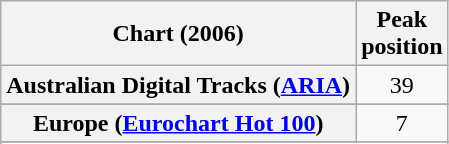<table class="wikitable sortable plainrowheaders" style="text-align:center">
<tr>
<th>Chart (2006)</th>
<th>Peak<br>position</th>
</tr>
<tr>
<th scope="row">Australian Digital Tracks (<a href='#'>ARIA</a>)</th>
<td>39</td>
</tr>
<tr>
</tr>
<tr>
</tr>
<tr>
</tr>
<tr>
</tr>
<tr>
</tr>
<tr>
</tr>
<tr>
</tr>
<tr>
<th scope="row">Europe (<a href='#'>Eurochart Hot 100</a>)</th>
<td>7</td>
</tr>
<tr>
</tr>
<tr>
</tr>
<tr>
</tr>
<tr>
</tr>
<tr>
</tr>
<tr>
</tr>
<tr>
</tr>
<tr>
</tr>
<tr>
</tr>
<tr>
</tr>
<tr>
</tr>
<tr>
</tr>
<tr>
</tr>
<tr>
</tr>
<tr>
</tr>
<tr>
</tr>
<tr>
</tr>
<tr>
</tr>
</table>
